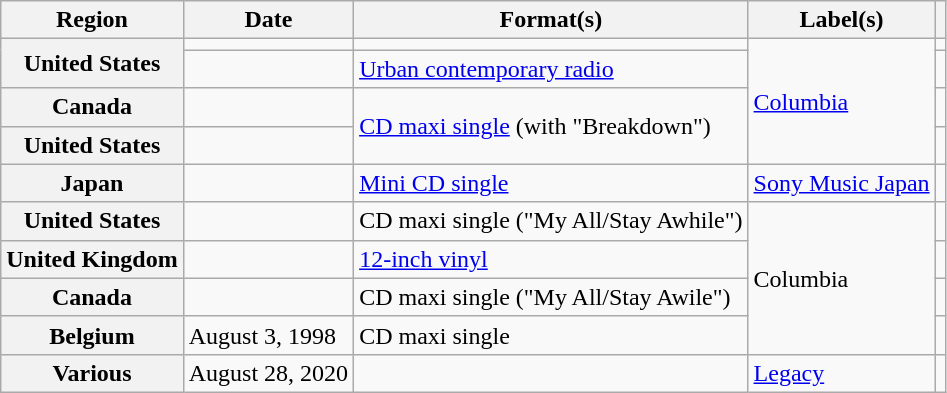<table class="wikitable sortable plainrowheaders">
<tr>
<th scope="col">Region</th>
<th scope="col">Date</th>
<th scope="col">Format(s)</th>
<th scope="col">Label(s)</th>
<th scope="col"></th>
</tr>
<tr>
<th scope="row" rowspan="2">United States</th>
<td></td>
<td></td>
<td rowspan="4"><a href='#'>Columbia</a></td>
<td></td>
</tr>
<tr>
<td></td>
<td><a href='#'>Urban contemporary radio</a></td>
<td></td>
</tr>
<tr>
<th scope="row">Canada</th>
<td></td>
<td rowspan="2"><a href='#'>CD maxi single</a> (with "Breakdown")</td>
<td></td>
</tr>
<tr>
<th scope="row">United States</th>
<td></td>
<td></td>
</tr>
<tr>
<th scope="row">Japan</th>
<td></td>
<td><a href='#'>Mini CD single</a></td>
<td><a href='#'>Sony Music Japan</a></td>
<td></td>
</tr>
<tr>
<th scope="row">United States</th>
<td></td>
<td>CD maxi single ("My All/Stay Awhile")</td>
<td rowspan="4">Columbia</td>
<td></td>
</tr>
<tr>
<th scope="row">United Kingdom</th>
<td></td>
<td><a href='#'>12-inch vinyl</a></td>
<td align="center"></td>
</tr>
<tr>
<th scope="row">Canada</th>
<td></td>
<td>CD maxi single ("My All/Stay Awile")</td>
<td></td>
</tr>
<tr>
<th scope="row">Belgium</th>
<td>August 3, 1998</td>
<td>CD maxi single</td>
<td></td>
</tr>
<tr>
<th scope="row">Various</th>
<td>August 28, 2020</td>
<td></td>
<td><a href='#'>Legacy</a></td>
<td></td>
</tr>
</table>
